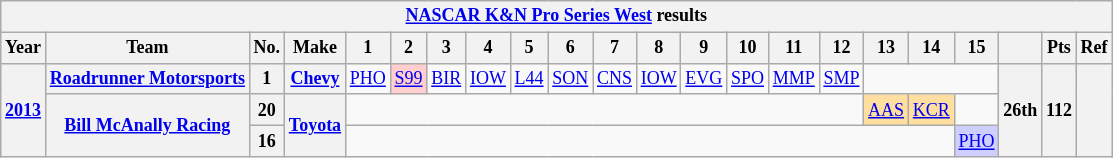<table class="wikitable" style="text-align:center; font-size:75%">
<tr>
<th colspan=23><a href='#'>NASCAR K&N Pro Series West</a> results</th>
</tr>
<tr>
<th>Year</th>
<th>Team</th>
<th>No.</th>
<th>Make</th>
<th>1</th>
<th>2</th>
<th>3</th>
<th>4</th>
<th>5</th>
<th>6</th>
<th>7</th>
<th>8</th>
<th>9</th>
<th>10</th>
<th>11</th>
<th>12</th>
<th>13</th>
<th>14</th>
<th>15</th>
<th></th>
<th>Pts</th>
<th>Ref</th>
</tr>
<tr>
<th rowspan=3><a href='#'>2013</a></th>
<th><a href='#'>Roadrunner Motorsports</a></th>
<th>1</th>
<th><a href='#'>Chevy</a></th>
<td><a href='#'>PHO</a></td>
<td style="background:#FFCFCF;"><a href='#'>S99</a><br></td>
<td><a href='#'>BIR</a></td>
<td><a href='#'>IOW</a></td>
<td><a href='#'>L44</a></td>
<td><a href='#'>SON</a></td>
<td><a href='#'>CNS</a></td>
<td><a href='#'>IOW</a></td>
<td><a href='#'>EVG</a></td>
<td><a href='#'>SPO</a></td>
<td><a href='#'>MMP</a></td>
<td><a href='#'>SMP</a></td>
<td colspan=3></td>
<th rowspan=3>26th</th>
<th rowspan=3>112</th>
<th rowspan=3></th>
</tr>
<tr>
<th rowspan=2><a href='#'>Bill McAnally Racing</a></th>
<th>20</th>
<th rowspan=2><a href='#'>Toyota</a></th>
<td colspan=12></td>
<td style="background:#FFDF9F;"><a href='#'>AAS</a><br></td>
<td style="background:#FFDF9F;"><a href='#'>KCR</a><br></td>
<td></td>
</tr>
<tr>
<th>16</th>
<td colspan=14></td>
<td style="background:#CFCFFF;"><a href='#'>PHO</a><br></td>
</tr>
</table>
